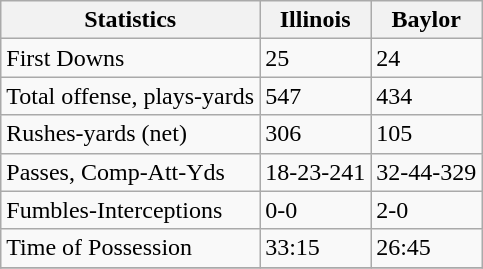<table class="wikitable">
<tr>
<th>Statistics</th>
<th>Illinois</th>
<th>Baylor</th>
</tr>
<tr>
<td>First Downs</td>
<td>25</td>
<td>24</td>
</tr>
<tr>
<td>Total offense, plays-yards</td>
<td>547</td>
<td>434</td>
</tr>
<tr>
<td>Rushes-yards (net)</td>
<td>306</td>
<td>105</td>
</tr>
<tr>
<td>Passes, Comp-Att-Yds</td>
<td>18-23-241</td>
<td>32-44-329</td>
</tr>
<tr>
<td>Fumbles-Interceptions</td>
<td>0-0</td>
<td>2-0</td>
</tr>
<tr>
<td>Time of Possession</td>
<td>33:15</td>
<td>26:45</td>
</tr>
<tr>
</tr>
</table>
